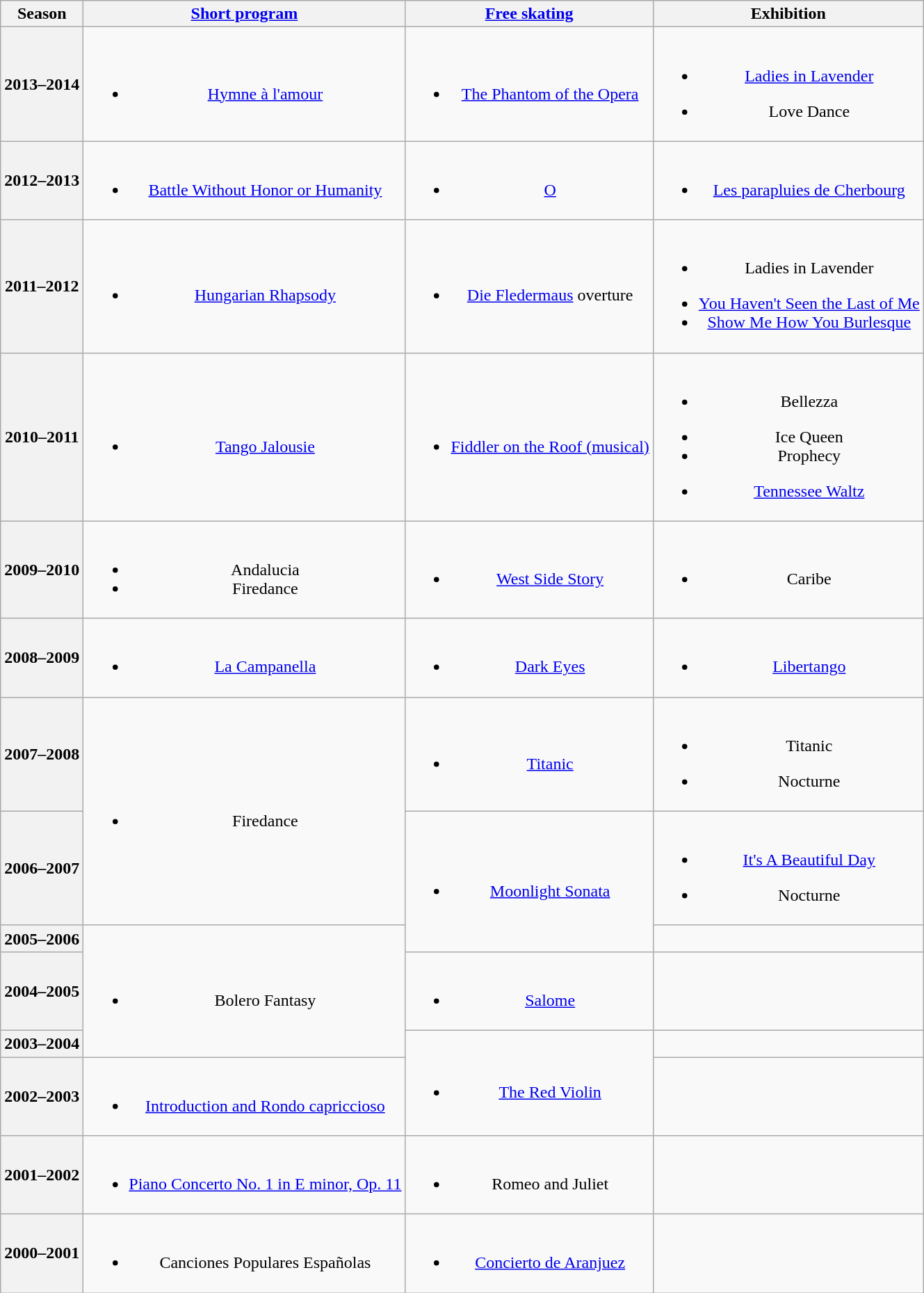<table class="wikitable" style="text-align:center">
<tr>
<th>Season</th>
<th><a href='#'>Short program</a></th>
<th><a href='#'>Free skating</a></th>
<th>Exhibition</th>
</tr>
<tr>
<th>2013–2014 <br> </th>
<td><br><ul><li><a href='#'>Hymne à l'amour</a> <br></li></ul></td>
<td><br><ul><li><a href='#'>The Phantom of the Opera</a> <br></li></ul></td>
<td><br><ul><li><a href='#'>Ladies in Lavender</a> <br></li></ul><ul><li>Love Dance <br></li></ul></td>
</tr>
<tr>
<th>2012–2013 <br> </th>
<td><br><ul><li><a href='#'>Battle Without Honor or Humanity</a> <br></li></ul></td>
<td><br><ul><li><a href='#'>O</a> <br></li></ul></td>
<td><br><ul><li><a href='#'>Les parapluies de Cherbourg</a> <br></li></ul></td>
</tr>
<tr>
<th>2011–2012 <br> </th>
<td><br><ul><li><a href='#'>Hungarian Rhapsody</a> <br></li></ul></td>
<td><br><ul><li><a href='#'>Die Fledermaus</a> overture <br></li></ul></td>
<td><br><ul><li>Ladies in Lavender <br></li></ul><ul><li><a href='#'>You Haven't Seen the Last of Me</a> <br></li><li><a href='#'>Show Me How You Burlesque</a> <br></li></ul></td>
</tr>
<tr>
<th>2010–2011 <br> </th>
<td><br><ul><li><a href='#'>Tango Jalousie</a> <br></li></ul></td>
<td><br><ul><li><a href='#'>Fiddler on the Roof (musical)</a> <br></li></ul></td>
<td><br><ul><li>Bellezza <br></li></ul><ul><li>Ice Queen <br></li><li>Prophecy <br></li></ul><ul><li><a href='#'>Tennessee Waltz</a> <br></li></ul></td>
</tr>
<tr>
<th>2009–2010 <br> </th>
<td><br><ul><li>Andalucia <br></li><li>Firedance <br></li></ul></td>
<td><br><ul><li><a href='#'>West Side Story</a> <br></li></ul></td>
<td><br><ul><li>Caribe <br></li></ul></td>
</tr>
<tr>
<th>2008–2009 <br> </th>
<td><br><ul><li><a href='#'>La Campanella</a> <br></li></ul></td>
<td><br><ul><li><a href='#'>Dark Eyes</a> <br></li></ul></td>
<td><br><ul><li><a href='#'>Libertango</a> <br></li></ul></td>
</tr>
<tr>
<th>2007–2008</th>
<td rowspan=2><br><ul><li>Firedance <br></li></ul></td>
<td><br><ul><li><a href='#'>Titanic</a> <br></li></ul></td>
<td><br><ul><li>Titanic <br></li></ul><ul><li>Nocturne <br></li></ul></td>
</tr>
<tr>
<th>2006–2007</th>
<td rowspan=2><br><ul><li><a href='#'>Moonlight Sonata</a> <br></li></ul></td>
<td><br><ul><li><a href='#'>It's A Beautiful Day</a> <br></li></ul><ul><li>Nocturne <br></li></ul></td>
</tr>
<tr>
<th>2005–2006</th>
<td rowspan=3><br><ul><li>Bolero Fantasy <br></li></ul></td>
<td></td>
</tr>
<tr>
<th>2004–2005</th>
<td><br><ul><li><a href='#'>Salome</a> <br></li></ul></td>
<td></td>
</tr>
<tr>
<th>2003–2004</th>
<td rowspan=2><br><ul><li><a href='#'>The Red Violin</a> <br></li></ul></td>
<td></td>
</tr>
<tr>
<th>2002–2003</th>
<td><br><ul><li><a href='#'>Introduction and Rondo capriccioso</a> <br></li></ul></td>
<td></td>
</tr>
<tr>
<th>2001–2002 <br> </th>
<td><br><ul><li><a href='#'>Piano Concerto No. 1 in E minor, Op. 11</a> <br> </li></ul></td>
<td><br><ul><li>Romeo and Juliet <br></li></ul></td>
<td></td>
</tr>
<tr>
<th>2000–2001</th>
<td><br><ul><li>Canciones Populares Españolas <br></li></ul></td>
<td><br><ul><li><a href='#'>Concierto de Aranjuez</a> <br></li></ul></td>
<td></td>
</tr>
</table>
